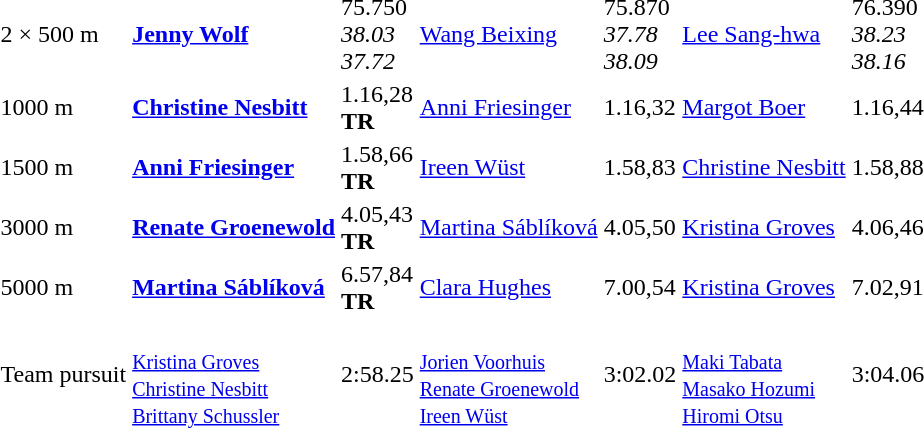<table>
<tr>
<td>2 × 500 m<br></td>
<td><strong><a href='#'>Jenny Wolf</a></strong><br><small></small></td>
<td>75.750<br><em>38.03<br>37.72</em></td>
<td><a href='#'>Wang Beixing</a><br><small></small></td>
<td>75.870<br><em>37.78<br>38.09</em></td>
<td><a href='#'>Lee Sang-hwa</a><br><small></small></td>
<td>76.390<br><em>38.23<br>38.16</em></td>
</tr>
<tr>
<td>1000 m<br></td>
<td><strong><a href='#'>Christine Nesbitt</a></strong><br><small></small></td>
<td>1.16,28<br><strong>TR</strong></td>
<td><a href='#'>Anni Friesinger</a><br><small></small></td>
<td>1.16,32</td>
<td><a href='#'>Margot Boer</a><br><small></small></td>
<td>1.16,44</td>
</tr>
<tr>
<td>1500 m<br></td>
<td><strong><a href='#'>Anni Friesinger</a></strong><br><small></small></td>
<td>1.58,66<br><strong>TR</strong></td>
<td><a href='#'>Ireen Wüst</a><br><small></small></td>
<td>1.58,83</td>
<td><a href='#'>Christine Nesbitt</a><br><small></small></td>
<td>1.58,88</td>
</tr>
<tr>
<td>3000 m<br></td>
<td><strong><a href='#'>Renate Groenewold</a></strong><br><small></small></td>
<td>4.05,43<br><strong>TR</strong></td>
<td><a href='#'>Martina Sáblíková</a><br><small></small></td>
<td>4.05,50</td>
<td><a href='#'>Kristina Groves</a><br><small></small></td>
<td>4.06,46</td>
</tr>
<tr>
<td>5000 m<br></td>
<td><strong><a href='#'>Martina Sáblíková</a></strong><br><small></small></td>
<td>6.57,84<br><strong>TR</strong></td>
<td><a href='#'>Clara Hughes</a><br><small></small></td>
<td>7.00,54</td>
<td><a href='#'>Kristina Groves</a><br><small></small></td>
<td>7.02,91</td>
</tr>
<tr>
<td>Team pursuit<br></td>
<td><strong></strong><br><small><a href='#'>Kristina Groves</a><br><a href='#'>Christine Nesbitt</a><br><a href='#'>Brittany Schussler</a></small></td>
<td>2:58.25</td>
<td><br><small><a href='#'>Jorien Voorhuis</a><br><a href='#'>Renate Groenewold</a><br><a href='#'>Ireen Wüst</a></small></td>
<td>3:02.02</td>
<td><br><small><a href='#'>Maki Tabata</a><br><a href='#'>Masako Hozumi</a><br><a href='#'>Hiromi Otsu</a></small></td>
<td>3:04.06</td>
</tr>
<tr>
</tr>
</table>
